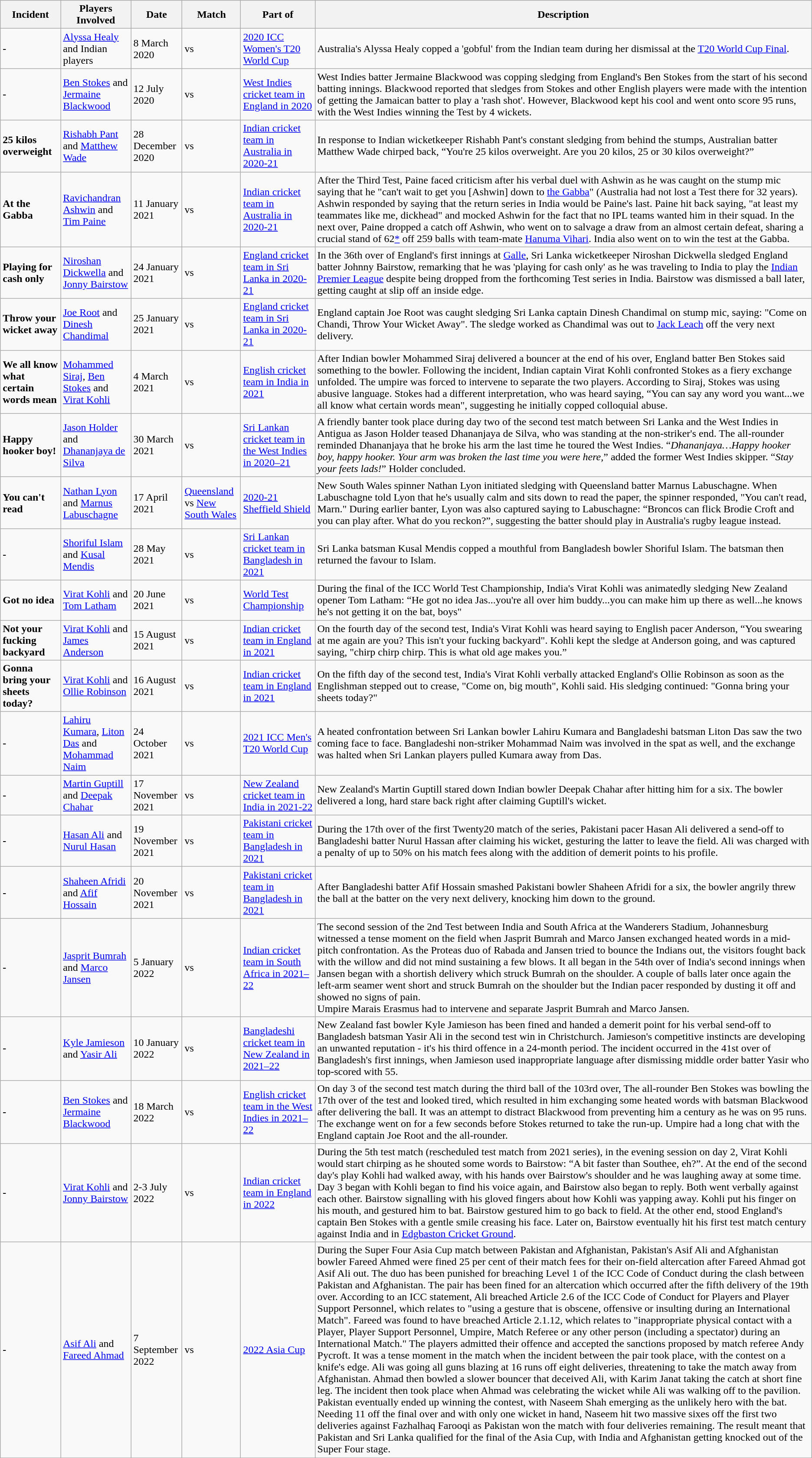<table class="wikitable mw-collapsible mw-collapsed">
<tr>
<th>Incident</th>
<th>Players Involved</th>
<th>Date</th>
<th>Match</th>
<th>Part of</th>
<th>Description</th>
</tr>
<tr>
<td><strong>-</strong></td>
<td><a href='#'>Alyssa Healy</a> and Indian players</td>
<td>8 March 2020</td>
<td> vs </td>
<td><a href='#'>2020 ICC Women's T20 World Cup</a></td>
<td>Australia's Alyssa Healy copped a 'gobful' from the Indian team during her dismissal at the <a href='#'>T20 World Cup Final</a>.</td>
</tr>
<tr>
<td><strong>-</strong></td>
<td><a href='#'>Ben Stokes</a> and <a href='#'>Jermaine Blackwood</a></td>
<td>12 July 2020</td>
<td> vs </td>
<td><a href='#'>West Indies cricket team in England in 2020</a></td>
<td>West Indies batter Jermaine Blackwood was copping sledging from England's Ben Stokes from the start of his second batting innings. Blackwood reported that sledges from Stokes and other English players were made with the intention of getting the Jamaican batter to play a 'rash shot'. However, Blackwood kept his cool and went onto score 95 runs, with the West Indies winning the Test by 4 wickets.</td>
</tr>
<tr>
<td><strong>25 kilos overweight</strong></td>
<td><a href='#'>Rishabh Pant</a> and <a href='#'>Matthew Wade</a></td>
<td>28 December 2020</td>
<td> vs </td>
<td><a href='#'>Indian cricket team in Australia in 2020-21</a></td>
<td>In response to Indian wicketkeeper Rishabh Pant's constant sledging from behind the stumps, Australian batter Matthew Wade chirped back, “You're 25 kilos overweight. Are you 20 kilos, 25 or 30 kilos overweight?”</td>
</tr>
<tr>
<td><strong>At the Gabba</strong></td>
<td><a href='#'>Ravichandran Ashwin</a> and <a href='#'>Tim Paine</a></td>
<td>11 January 2021</td>
<td> vs </td>
<td><a href='#'>Indian cricket team in Australia in 2020-21</a></td>
<td>After the Third Test, Paine faced criticism after his verbal duel with Ashwin as he was caught on the stump mic saying that he "can't wait to get you [Ashwin] down to <a href='#'>the Gabba</a>" (Australia had not lost a Test there for 32 years). Ashwin responded by saying that the return series in India would be Paine's last. Paine hit back saying, "at least my teammates like me, dickhead" and mocked Ashwin for the fact that no IPL teams wanted him in their squad. In the next over, Paine dropped a catch off Ashwin, who went on to salvage a draw from an almost certain defeat, sharing a crucial stand of 62<a href='#'>*</a> off 259 balls with team-mate <a href='#'>Hanuma Vihari</a>. India also went on to win the test at the Gabba.</td>
</tr>
<tr>
<td><strong>Playing for cash only</strong></td>
<td><a href='#'>Niroshan Dickwella</a> and <a href='#'>Jonny Bairstow</a></td>
<td>24 January 2021</td>
<td> vs </td>
<td><a href='#'>England cricket team in Sri Lanka in 2020-21</a></td>
<td>In the 36th over of England's first innings at <a href='#'>Galle</a>, Sri Lanka wicketkeeper Niroshan Dickwella sledged England batter Johnny Bairstow, remarking that he was 'playing for cash only' as he was traveling to India to play the <a href='#'>Indian Premier League</a> despite being dropped from the forthcoming Test series in India. Bairstow was dismissed a ball later, getting caught at slip off an inside edge.</td>
</tr>
<tr>
<td><strong>Throw your wicket away</strong></td>
<td><a href='#'>Joe Root</a> and <a href='#'>Dinesh Chandimal</a></td>
<td>25 January 2021</td>
<td> vs </td>
<td><a href='#'>England cricket team in Sri Lanka in 2020-21</a></td>
<td>England captain Joe Root was caught sledging Sri Lanka captain Dinesh Chandimal on stump mic, saying: "Come on Chandi, Throw Your Wicket Away". The sledge worked as Chandimal was out to <a href='#'>Jack Leach</a> off the very next delivery.</td>
</tr>
<tr>
<td><strong>We all know what certain words mean</strong></td>
<td><a href='#'>Mohammed Siraj</a>, <a href='#'>Ben Stokes</a> and <a href='#'>Virat Kohli</a></td>
<td>4 March 2021</td>
<td> vs </td>
<td><a href='#'>English cricket team in India in 2021</a></td>
<td>After Indian bowler Mohammed Siraj delivered a bouncer at the end of his over, England  batter Ben Stokes said something to the bowler. Following the incident, Indian captain Virat Kohli confronted Stokes as a fiery exchange unfolded. The umpire was forced to intervene to separate the two players. According to Siraj, Stokes was using abusive language. Stokes had a different interpretation, who was heard saying, “You can say any word you want...we all know what certain words mean", suggesting he initially copped colloquial abuse.</td>
</tr>
<tr>
<td><strong>Happy hooker boy!</strong></td>
<td><a href='#'>Jason Holder</a> and <a href='#'>Dhananjaya de Silva</a></td>
<td>30 March 2021</td>
<td> vs </td>
<td><a href='#'>Sri Lankan cricket team in the West Indies in 2020–21</a></td>
<td>A friendly banter took place during day two of the second test match between Sri Lanka and the West Indies in Antigua as Jason Holder teased Dhananjaya de Silva, who was standing at the non-striker's end. The all-rounder reminded Dhananjaya that he broke his arm the last time he toured the West Indies. “<em>Dhananjaya…Happy hooker boy, happy hooker. Your arm was broken the last time you were here,</em>” added the former West Indies skipper. “<em>Stay your feets lads!</em>” Holder concluded.</td>
</tr>
<tr>
<td><strong>You can't read</strong></td>
<td><a href='#'>Nathan Lyon</a> and <a href='#'>Marnus Labuschagne</a></td>
<td>17 April 2021</td>
<td><a href='#'>Queensland</a> vs <a href='#'>New South Wales</a></td>
<td><a href='#'>2020-21 Sheffield Shield</a></td>
<td>New South Wales spinner Nathan Lyon initiated sledging with Queensland batter Marnus Labuschagne. When Labuschagne told Lyon that he's usually calm and sits down to read the paper, the spinner responded, "You can't read, Marn." During earlier banter, Lyon was also captured saying to Labuschagne: “Broncos can flick Brodie Croft and you can play after. What do you reckon?”, suggesting the batter should play in Australia's rugby league instead.</td>
</tr>
<tr>
<td><strong>-</strong></td>
<td><a href='#'>Shoriful Islam</a> and <a href='#'>Kusal Mendis</a></td>
<td>28 May 2021</td>
<td> vs </td>
<td><a href='#'>Sri Lankan cricket team in Bangladesh in 2021</a></td>
<td>Sri Lanka batsman Kusal Mendis copped a mouthful from Bangladesh bowler Shoriful Islam. The batsman then returned the favour to Islam.</td>
</tr>
<tr>
<td><strong>Got no idea</strong></td>
<td><a href='#'>Virat Kohli</a> and <a href='#'>Tom Latham</a></td>
<td>20 June 2021</td>
<td> vs </td>
<td><a href='#'>World Test Championship</a></td>
<td>During the final of the ICC World Test Championship, India's Virat Kohli was animatedly sledging New Zealand opener Tom Latham: “He got no idea Jas...you're all over him buddy...you can make him up there as well...he knows he's not getting it on the bat, boys"</td>
</tr>
<tr>
<td><strong>Not your fucking backyard</strong></td>
<td><a href='#'>Virat Kohli</a> and <a href='#'>James Anderson</a></td>
<td>15 August 2021</td>
<td> vs </td>
<td><a href='#'>Indian cricket team in England in 2021</a></td>
<td>On the fourth day of the second test, India's Virat Kohli was heard saying to English pacer Anderson, “You swearing at me again are you? This isn't your fucking backyard". Kohli kept the sledge at Anderson going, and was captured saying, "chirp chirp chirp. This is what old age makes you.”</td>
</tr>
<tr>
<td><strong>Gonna bring your sheets today?</strong></td>
<td><a href='#'>Virat Kohli</a> and <a href='#'>Ollie Robinson</a></td>
<td>16 August 2021</td>
<td> vs </td>
<td><a href='#'>Indian cricket team in England in 2021</a></td>
<td>On the fifth day of the second test, India's Virat Kohli verbally attacked England's Ollie Robinson as soon as the Englishman stepped out to crease, "Come on, big mouth", Kohli said. His sledging continued: "Gonna bring your sheets today?"</td>
</tr>
<tr>
<td><strong>-</strong></td>
<td><a href='#'>Lahiru Kumara</a>, <a href='#'>Liton Das</a> and <a href='#'>Mohammad Naim</a></td>
<td>24 October 2021</td>
<td> vs </td>
<td><a href='#'>2021 ICC Men's T20 World Cup</a></td>
<td>A heated confrontation between Sri Lankan bowler Lahiru Kumara and Bangladeshi batsman Liton Das saw the two coming face to face. Bangladeshi non-striker Mohammad Naim was involved in the spat as well, and the exchange was halted when Sri Lankan players pulled Kumara away from Das.</td>
</tr>
<tr>
<td><strong>-</strong></td>
<td><a href='#'>Martin Guptill</a> and <a href='#'>Deepak Chahar</a></td>
<td>17 November 2021</td>
<td> vs </td>
<td><a href='#'>New Zealand cricket team in India in 2021-22</a></td>
<td>New Zealand's Martin Guptill stared down Indian bowler Deepak Chahar after hitting him for a six. The bowler delivered a long, hard stare back right after claiming Guptill's wicket.</td>
</tr>
<tr>
<td><strong>-</strong></td>
<td><a href='#'>Hasan Ali</a> and <a href='#'>Nurul Hasan</a></td>
<td>19 November 2021</td>
<td> vs </td>
<td><a href='#'>Pakistani cricket team in Bangladesh in 2021</a></td>
<td>During the 17th over of the first Twenty20 match of the series, Pakistani pacer Hasan Ali delivered a send-off to Bangladeshi batter Nurul Hassan after claiming his wicket, gesturing the latter to leave the field. Ali was charged with a penalty of up to 50% on his match fees along with the addition of demerit points to his profile.</td>
</tr>
<tr>
<td><strong>-</strong></td>
<td><a href='#'>Shaheen Afridi</a> and <a href='#'>Afif Hossain</a></td>
<td>20 November 2021</td>
<td> vs </td>
<td><a href='#'>Pakistani cricket team in Bangladesh in 2021</a></td>
<td>After Bangladeshi batter Afif Hossain smashed Pakistani bowler Shaheen Afridi for a six, the bowler angrily threw the ball at the batter on the very next delivery, knocking him down to the ground.</td>
</tr>
<tr>
<td><strong>-</strong></td>
<td><a href='#'>Jasprit Bumrah</a> and <a href='#'>Marco Jansen</a></td>
<td>5 January 2022</td>
<td> vs </td>
<td><a href='#'>Indian cricket team in South Africa in 2021–22</a></td>
<td>The second session of the 2nd Test between India and South Africa at the Wanderers Stadium, Johannesburg witnessed a tense moment on the field when Jasprit Bumrah and Marco Jansen exchanged heated words in a mid-pitch confrontation. As the Proteas duo of Rabada and Jansen tried to bounce the Indians out, the visitors fought back with the willow and did not mind sustaining a few blows. It all began in the 54th over of India's second innings when Jansen began with a shortish delivery which struck Bumrah on the shoulder. A couple of balls later once again the left-arm seamer went short and struck Bumrah on the shoulder but the Indian pacer responded by dusting it off and showed no signs of pain.<br>Umpire Marais Erasmus had to intervene and separate Jasprit Bumrah and Marco Jansen.</td>
</tr>
<tr>
<td><strong>-</strong></td>
<td><a href='#'>Kyle Jamieson</a> and <a href='#'>Yasir Ali</a></td>
<td>10 January 2022</td>
<td> vs </td>
<td><a href='#'>Bangladeshi cricket team in New Zealand in 2021–22</a></td>
<td>New Zealand fast bowler Kyle Jamieson has been fined and handed a demerit point for his verbal send-off to Bangladesh batsman Yasir Ali in the second test win in Christchurch. Jamieson's competitive instincts are developing an unwanted reputation - it's his third offence in a 24-month period. The incident occurred in the 41st over of Bangladesh's first innings, when Jamieson used inappropriate language after dismissing middle order batter Yasir who top-scored with 55.</td>
</tr>
<tr>
<td><strong>-</strong></td>
<td><a href='#'>Ben Stokes</a> and <a href='#'>Jermaine Blackwood</a></td>
<td>18 March 2022</td>
<td> vs </td>
<td><a href='#'>English cricket team in the West Indies in 2021–22</a></td>
<td>On day 3 of the second test match during the third ball of the 103rd over, The all-rounder Ben Stokes was bowling the 17th over of the test and looked tired, which resulted in him exchanging some heated words with batsman Blackwood after delivering the ball. It was an attempt to distract Blackwood from preventing him a century as he was on 95 runs. The exchange went on for a few seconds before Stokes returned to take the run-up. Umpire had a long chat with the England captain Joe Root and the all-rounder.</td>
</tr>
<tr>
<td><strong>-</strong></td>
<td><a href='#'>Virat Kohli</a> and <a href='#'>Jonny Bairstow</a></td>
<td>2-3 July 2022</td>
<td> vs </td>
<td><a href='#'>Indian cricket team in England in 2022</a></td>
<td>During the 5th test match (rescheduled test match from 2021 series), in the evening session on day 2, Virat Kohli would start chirping as he shouted some words to Bairstow: “A bit faster than Southee, eh?”. At the end of the second day's play Kohli had walked away, with his hands over Bairstow's shoulder and he was laughing away at some time. Day 3 began with Kohli began to find his voice again, and Bairstow also began to reply. Both went verbally against each other. Bairstow signalling with his gloved fingers about how Kohli was yapping away. Kohli put his finger on his mouth, and gestured him to bat. Bairstow gestured him to go back to field. At the other end, stood England's captain Ben Stokes with a gentle smile creasing his face. Later on, Bairstow eventually hit his first test match century against India and in <a href='#'>Edgbaston Cricket Ground</a>.</td>
</tr>
<tr>
<td><strong>-</strong></td>
<td><a href='#'>Asif Ali</a> and <a href='#'>Fareed Ahmad</a></td>
<td>7 September 2022</td>
<td> vs </td>
<td><a href='#'>2022 Asia Cup</a></td>
<td>During the Super Four Asia Cup match between Pakistan and Afghanistan, Pakistan's Asif Ali and Afghanistan bowler Fareed Ahmed were fined 25 per cent of their match fees for their on-field altercation after Fareed Ahmad got Asif Ali out. The duo has been punished for breaching Level 1 of the ICC Code of Conduct during the clash between Pakistan and Afghanistan. The pair has been fined for an altercation which occurred after the fifth delivery of the 19th over. According to an ICC statement, Ali breached Article 2.6 of the ICC Code of Conduct for Players and Player Support Personnel, which relates to "using a gesture that is obscene, offensive or insulting during an International Match". Fareed was found to have breached Article 2.1.12, which relates to "inappropriate physical contact with a Player, Player Support Personnel, Umpire, Match Referee or any other person (including a spectator) during an International Match." The players admitted their offence and accepted the sanctions proposed by match referee Andy Pycroft. It was a tense moment in the match when the incident between the pair took place, with the contest on a knife's edge. Ali was going all guns blazing at 16 runs off eight deliveries, threatening to take the match away from Afghanistan. Ahmad then bowled a slower bouncer that deceived Ali, with Karim Janat taking the catch at short fine leg. The incident then took place when Ahmad was celebrating the wicket while Ali was walking off to the pavilion. Pakistan eventually ended up winning the contest, with Naseem Shah emerging as the unlikely hero with the bat. Needing 11 off the final over and with only one wicket in hand, Naseem hit two massive sixes off the first two deliveries against Fazhalhaq Farooqi as Pakistan won the match with four deliveries remaining. The result meant that Pakistan and Sri Lanka qualified for the final of the Asia Cup, with India and Afghanistan getting knocked out of the Super Four stage.</td>
</tr>
<tr>
</tr>
</table>
